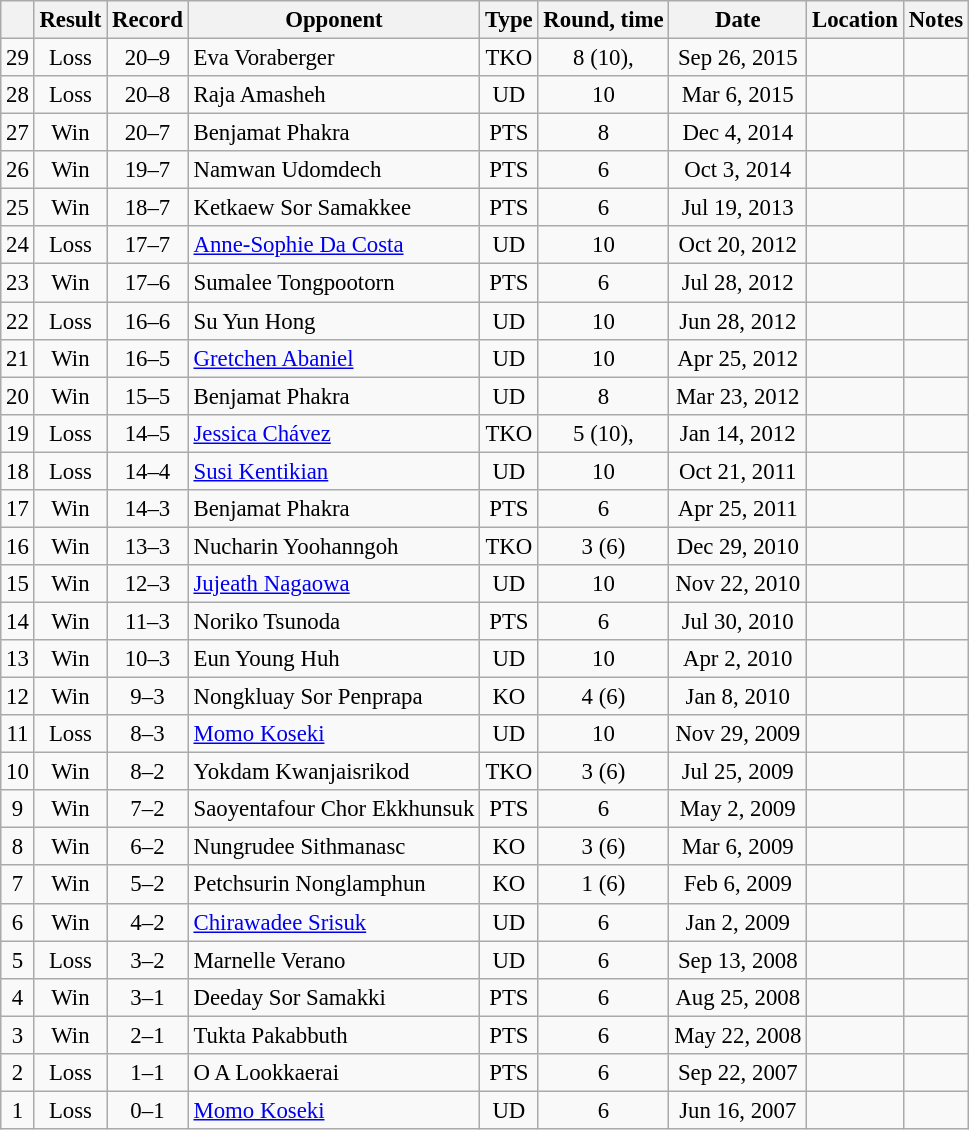<table class="wikitable" style="text-align:center; font-size:95%">
<tr>
<th></th>
<th>Result</th>
<th>Record</th>
<th>Opponent</th>
<th>Type</th>
<th>Round, time</th>
<th>Date</th>
<th>Location</th>
<th>Notes</th>
</tr>
<tr>
<td>29</td>
<td>Loss</td>
<td>20–9</td>
<td style="text-align:left;"> Eva Voraberger</td>
<td>TKO</td>
<td>8 (10), </td>
<td>Sep 26, 2015</td>
<td style="text-align:left;"> </td>
<td style="text-align:left;"></td>
</tr>
<tr>
<td>28</td>
<td>Loss</td>
<td>20–8</td>
<td style="text-align:left;"> Raja Amasheh</td>
<td>UD</td>
<td>10</td>
<td>Mar 6, 2015</td>
<td style="text-align:left;"> </td>
<td style="text-align:left;"></td>
</tr>
<tr>
<td>27</td>
<td>Win</td>
<td>20–7</td>
<td style="text-align:left;"> Benjamat Phakra</td>
<td>PTS</td>
<td>8</td>
<td>Dec 4, 2014</td>
<td style="text-align:left;"> </td>
<td></td>
</tr>
<tr>
<td>26</td>
<td>Win</td>
<td>19–7</td>
<td style="text-align:left;"> Namwan Udomdech</td>
<td>PTS</td>
<td>6</td>
<td>Oct 3, 2014</td>
<td style="text-align:left;"> </td>
<td></td>
</tr>
<tr>
<td>25</td>
<td>Win</td>
<td>18–7</td>
<td style="text-align:left;"> Ketkaew Sor Samakkee</td>
<td>PTS</td>
<td>6</td>
<td>Jul 19, 2013</td>
<td style="text-align:left;"> </td>
<td></td>
</tr>
<tr>
<td>24</td>
<td>Loss</td>
<td>17–7</td>
<td style="text-align:left;"> <a href='#'>Anne-Sophie Da Costa</a></td>
<td>UD</td>
<td>10</td>
<td>Oct 20, 2012</td>
<td style="text-align:left;"> </td>
<td style="text-align:left;"></td>
</tr>
<tr>
<td>23</td>
<td>Win</td>
<td>17–6</td>
<td style="text-align:left;"> Sumalee Tongpootorn</td>
<td>PTS</td>
<td>6</td>
<td>Jul 28, 2012</td>
<td style="text-align:left;"> </td>
<td></td>
</tr>
<tr>
<td>22</td>
<td>Loss</td>
<td>16–6</td>
<td style="text-align:left;"> Su Yun Hong</td>
<td>UD</td>
<td>10</td>
<td>Jun 28, 2012</td>
<td style="text-align:left;"> </td>
<td style="text-align:left;"></td>
</tr>
<tr>
<td>21</td>
<td>Win</td>
<td>16–5</td>
<td style="text-align:left;"> <a href='#'>Gretchen Abaniel</a></td>
<td>UD</td>
<td>10</td>
<td>Apr 25, 2012</td>
<td style="text-align:left;"> </td>
<td style="text-align:left;"></td>
</tr>
<tr>
<td>20</td>
<td>Win</td>
<td>15–5</td>
<td style="text-align:left;"> Benjamat Phakra</td>
<td>UD</td>
<td>8</td>
<td>Mar 23, 2012</td>
<td style="text-align:left;"> </td>
<td></td>
</tr>
<tr>
<td>19</td>
<td>Loss</td>
<td>14–5</td>
<td style="text-align:left;"> <a href='#'>Jessica Chávez</a></td>
<td>TKO</td>
<td>5 (10), </td>
<td>Jan 14, 2012</td>
<td style="text-align:left;"> </td>
<td style="text-align:left;"></td>
</tr>
<tr>
<td>18</td>
<td>Loss</td>
<td>14–4</td>
<td style="text-align:left;"> <a href='#'>Susi Kentikian</a></td>
<td>UD</td>
<td>10</td>
<td>Oct 21, 2011</td>
<td style="text-align:left;"> </td>
<td style="text-align:left;"></td>
</tr>
<tr>
<td>17</td>
<td>Win</td>
<td>14–3</td>
<td style="text-align:left;"> Benjamat Phakra</td>
<td>PTS</td>
<td>6</td>
<td>Apr 25, 2011</td>
<td style="text-align:left;"> </td>
<td></td>
</tr>
<tr>
<td>16</td>
<td>Win</td>
<td>13–3</td>
<td style="text-align:left;"> Nucharin Yoohanngoh</td>
<td>TKO</td>
<td>3 (6)</td>
<td>Dec 29, 2010</td>
<td style="text-align:left;"> </td>
<td></td>
</tr>
<tr>
<td>15</td>
<td>Win</td>
<td>12–3</td>
<td style="text-align:left;"> <a href='#'>Jujeath Nagaowa</a></td>
<td>UD</td>
<td>10</td>
<td>Nov 22, 2010</td>
<td style="text-align:left;"> </td>
<td style="text-align:left;"></td>
</tr>
<tr>
<td>14</td>
<td>Win</td>
<td>11–3</td>
<td style="text-align:left;"> Noriko Tsunoda</td>
<td>PTS</td>
<td>6</td>
<td>Jul 30, 2010</td>
<td style="text-align:left;"> </td>
<td></td>
</tr>
<tr>
<td>13</td>
<td>Win</td>
<td>10–3</td>
<td style="text-align:left;"> Eun Young Huh</td>
<td>UD</td>
<td>10</td>
<td>Apr 2, 2010</td>
<td style="text-align:left;"> </td>
<td style="text-align:left;"></td>
</tr>
<tr>
<td>12</td>
<td>Win</td>
<td>9–3</td>
<td style="text-align:left;"> Nongkluay Sor Penprapa</td>
<td>KO</td>
<td>4 (6)</td>
<td>Jan 8, 2010</td>
<td style="text-align:left;"> </td>
<td></td>
</tr>
<tr>
<td>11</td>
<td>Loss</td>
<td>8–3</td>
<td style="text-align:left;"> <a href='#'>Momo Koseki</a></td>
<td>UD</td>
<td>10</td>
<td>Nov 29, 2009</td>
<td style="text-align:left;"> </td>
<td style="text-align:left;"></td>
</tr>
<tr>
<td>10</td>
<td>Win</td>
<td>8–2</td>
<td style="text-align:left;"> Yokdam Kwanjaisrikod</td>
<td>TKO</td>
<td>3 (6)</td>
<td>Jul 25, 2009</td>
<td style="text-align:left;"> </td>
<td></td>
</tr>
<tr>
<td>9</td>
<td>Win</td>
<td>7–2</td>
<td style="text-align:left;"> Saoyentafour Chor Ekkhunsuk</td>
<td>PTS</td>
<td>6</td>
<td>May 2, 2009</td>
<td style="text-align:left;"> </td>
<td></td>
</tr>
<tr>
<td>8</td>
<td>Win</td>
<td>6–2</td>
<td style="text-align:left;"> Nungrudee Sithmanasc</td>
<td>KO</td>
<td>3 (6)</td>
<td>Mar 6, 2009</td>
<td style="text-align:left;"> </td>
<td></td>
</tr>
<tr>
<td>7</td>
<td>Win</td>
<td>5–2</td>
<td style="text-align:left;"> Petchsurin Nonglamphun</td>
<td>KO</td>
<td>1 (6)</td>
<td>Feb 6, 2009</td>
<td style="text-align:left;"> </td>
<td></td>
</tr>
<tr>
<td>6</td>
<td>Win</td>
<td>4–2</td>
<td style="text-align:left;"> <a href='#'>Chirawadee Srisuk</a></td>
<td>UD</td>
<td>6</td>
<td>Jan 2, 2009</td>
<td style="text-align:left;"> </td>
<td></td>
</tr>
<tr>
<td>5</td>
<td>Loss</td>
<td>3–2</td>
<td style="text-align:left;"> Marnelle Verano</td>
<td>UD</td>
<td>6</td>
<td>Sep 13, 2008</td>
<td style="text-align:left;"> </td>
<td></td>
</tr>
<tr>
<td>4</td>
<td>Win</td>
<td>3–1</td>
<td style="text-align:left;"> Deeday Sor Samakki</td>
<td>PTS</td>
<td>6</td>
<td>Aug 25, 2008</td>
<td style="text-align:left;"> </td>
<td></td>
</tr>
<tr>
<td>3</td>
<td>Win</td>
<td>2–1</td>
<td style="text-align:left;"> Tukta Pakabbuth</td>
<td>PTS</td>
<td>6</td>
<td>May 22, 2008</td>
<td style="text-align:left;"> </td>
<td></td>
</tr>
<tr>
<td>2</td>
<td>Loss</td>
<td>1–1</td>
<td style="text-align:left;"> O A Lookkaerai</td>
<td>PTS</td>
<td>6</td>
<td>Sep 22, 2007</td>
<td style="text-align:left;"> </td>
<td></td>
</tr>
<tr>
<td>1</td>
<td>Loss</td>
<td>0–1</td>
<td style="text-align:left;"> <a href='#'>Momo Koseki</a></td>
<td>UD</td>
<td>6</td>
<td>Jun 16, 2007</td>
<td style="text-align:left;"> </td>
<td></td>
</tr>
</table>
